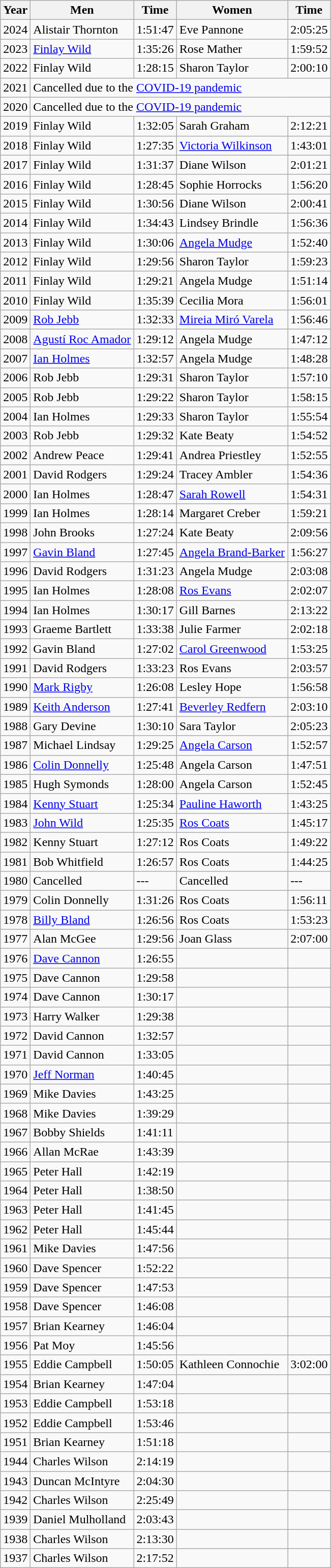<table class="wikitable sortable">
<tr>
<th>Year</th>
<th>Men</th>
<th>Time</th>
<th>Women</th>
<th>Time</th>
</tr>
<tr>
<td>2024</td>
<td>Alistair Thornton</td>
<td>1:51:47</td>
<td>Eve Pannone</td>
<td>2:05:25</td>
</tr>
<tr>
<td>2023</td>
<td><a href='#'>Finlay Wild</a></td>
<td>1:35:26</td>
<td>Rose Mather</td>
<td>1:59:52</td>
</tr>
<tr>
<td>2022</td>
<td>Finlay Wild</td>
<td>1:28:15</td>
<td>Sharon Taylor</td>
<td>2:00:10</td>
</tr>
<tr>
<td>2021</td>
<td colspan="4">Cancelled due to the <a href='#'>COVID-19 pandemic</a></td>
</tr>
<tr>
<td>2020</td>
<td colspan="4">Cancelled due to the <a href='#'>COVID-19 pandemic</a></td>
</tr>
<tr>
<td>2019</td>
<td>Finlay Wild</td>
<td>1:32:05</td>
<td>Sarah Graham</td>
<td>2:12:21</td>
</tr>
<tr>
<td>2018</td>
<td>Finlay Wild</td>
<td>1:27:35</td>
<td><a href='#'>Victoria Wilkinson</a></td>
<td>1:43:01</td>
</tr>
<tr>
<td>2017</td>
<td>Finlay Wild</td>
<td>1:31:37</td>
<td>Diane Wilson</td>
<td>2:01:21</td>
</tr>
<tr>
<td>2016</td>
<td>Finlay Wild</td>
<td>1:28:45</td>
<td>Sophie Horrocks</td>
<td>1:56:20</td>
</tr>
<tr>
<td>2015</td>
<td>Finlay Wild</td>
<td>1:30:56</td>
<td>Diane Wilson</td>
<td>2:00:41</td>
</tr>
<tr>
<td>2014</td>
<td>Finlay Wild</td>
<td>1:34:43</td>
<td>Lindsey Brindle</td>
<td>1:56:36</td>
</tr>
<tr>
<td>2013</td>
<td>Finlay Wild</td>
<td>1:30:06</td>
<td><a href='#'>Angela Mudge</a></td>
<td>1:52:40</td>
</tr>
<tr>
<td>2012</td>
<td>Finlay Wild</td>
<td>1:29:56</td>
<td>Sharon Taylor</td>
<td>1:59:23</td>
</tr>
<tr>
<td>2011</td>
<td>Finlay Wild</td>
<td>1:29:21</td>
<td>Angela Mudge</td>
<td>1:51:14</td>
</tr>
<tr>
<td>2010</td>
<td>Finlay Wild</td>
<td>1:35:39</td>
<td>Cecilia Mora</td>
<td>1:56:01</td>
</tr>
<tr>
<td>2009</td>
<td><a href='#'>Rob Jebb</a></td>
<td>1:32:33</td>
<td><a href='#'>Mireia Miró Varela</a></td>
<td>1:56:46</td>
</tr>
<tr>
<td>2008</td>
<td><a href='#'>Agustí Roc Amador</a></td>
<td>1:29:12</td>
<td>Angela Mudge</td>
<td>1:47:12</td>
</tr>
<tr>
<td>2007</td>
<td><a href='#'>Ian Holmes</a></td>
<td>1:32:57</td>
<td>Angela Mudge</td>
<td>1:48:28</td>
</tr>
<tr>
<td>2006</td>
<td>Rob Jebb</td>
<td>1:29:31</td>
<td>Sharon Taylor</td>
<td>1:57:10</td>
</tr>
<tr>
<td>2005</td>
<td>Rob Jebb</td>
<td>1:29:22</td>
<td>Sharon Taylor</td>
<td>1:58:15</td>
</tr>
<tr>
<td>2004</td>
<td>Ian Holmes</td>
<td>1:29:33</td>
<td>Sharon Taylor</td>
<td>1:55:54</td>
</tr>
<tr>
<td>2003</td>
<td>Rob Jebb</td>
<td>1:29:32</td>
<td>Kate Beaty</td>
<td>1:54:52</td>
</tr>
<tr>
<td>2002</td>
<td>Andrew Peace</td>
<td>1:29:41</td>
<td>Andrea Priestley</td>
<td>1:52:55</td>
</tr>
<tr>
<td>2001</td>
<td>David Rodgers</td>
<td>1:29:24</td>
<td>Tracey Ambler</td>
<td>1:54:36</td>
</tr>
<tr>
<td>2000</td>
<td>Ian Holmes</td>
<td>1:28:47</td>
<td><a href='#'>Sarah Rowell</a></td>
<td>1:54:31</td>
</tr>
<tr>
<td>1999</td>
<td>Ian Holmes</td>
<td>1:28:14</td>
<td>Margaret Creber</td>
<td>1:59:21</td>
</tr>
<tr>
<td>1998</td>
<td>John Brooks</td>
<td>1:27:24</td>
<td>Kate Beaty</td>
<td>2:09:56</td>
</tr>
<tr>
<td>1997</td>
<td><a href='#'>Gavin Bland</a></td>
<td>1:27:45</td>
<td><a href='#'>Angela Brand-Barker</a></td>
<td>1:56:27</td>
</tr>
<tr>
<td>1996</td>
<td>David Rodgers</td>
<td>1:31:23</td>
<td>Angela Mudge</td>
<td>2:03:08</td>
</tr>
<tr>
<td>1995</td>
<td>Ian Holmes</td>
<td>1:28:08</td>
<td><a href='#'>Ros Evans</a></td>
<td>2:02:07</td>
</tr>
<tr>
<td>1994</td>
<td>Ian Holmes</td>
<td>1:30:17</td>
<td>Gill Barnes</td>
<td>2:13:22</td>
</tr>
<tr>
<td>1993</td>
<td>Graeme Bartlett</td>
<td>1:33:38</td>
<td>Julie Farmer</td>
<td>2:02:18</td>
</tr>
<tr>
<td>1992</td>
<td>Gavin Bland</td>
<td>1:27:02</td>
<td><a href='#'>Carol Greenwood</a></td>
<td>1:53:25</td>
</tr>
<tr>
<td>1991</td>
<td>David Rodgers</td>
<td>1:33:23</td>
<td>Ros Evans</td>
<td>2:03:57</td>
</tr>
<tr>
<td>1990</td>
<td><a href='#'>Mark Rigby</a></td>
<td>1:26:08</td>
<td>Lesley Hope</td>
<td>1:56:58</td>
</tr>
<tr>
<td>1989</td>
<td><a href='#'>Keith Anderson</a></td>
<td>1:27:41</td>
<td><a href='#'>Beverley Redfern</a></td>
<td>2:03:10</td>
</tr>
<tr>
<td>1988</td>
<td>Gary Devine</td>
<td>1:30:10</td>
<td>Sara Taylor</td>
<td>2:05:23</td>
</tr>
<tr>
<td>1987</td>
<td>Michael Lindsay</td>
<td>1:29:25</td>
<td><a href='#'>Angela Carson</a></td>
<td>1:52:57</td>
</tr>
<tr>
<td>1986</td>
<td><a href='#'>Colin Donnelly</a></td>
<td>1:25:48</td>
<td>Angela Carson</td>
<td>1:47:51</td>
</tr>
<tr>
<td>1985</td>
<td>Hugh Symonds</td>
<td>1:28:00</td>
<td>Angela Carson</td>
<td>1:52:45</td>
</tr>
<tr>
<td>1984</td>
<td><a href='#'>Kenny Stuart</a></td>
<td>1:25:34</td>
<td><a href='#'>Pauline Haworth</a></td>
<td>1:43:25</td>
</tr>
<tr>
<td>1983</td>
<td><a href='#'>John Wild</a></td>
<td>1:25:35</td>
<td><a href='#'>Ros Coats</a></td>
<td>1:45:17</td>
</tr>
<tr>
<td>1982</td>
<td>Kenny Stuart</td>
<td>1:27:12</td>
<td>Ros Coats</td>
<td>1:49:22</td>
</tr>
<tr>
<td>1981</td>
<td>Bob Whitfield</td>
<td>1:26:57</td>
<td>Ros Coats</td>
<td>1:44:25</td>
</tr>
<tr>
<td>1980</td>
<td>Cancelled</td>
<td>---</td>
<td>Cancelled</td>
<td>---</td>
</tr>
<tr>
<td>1979</td>
<td>Colin Donnelly</td>
<td>1:31:26</td>
<td>Ros Coats</td>
<td>1:56:11</td>
</tr>
<tr>
<td>1978</td>
<td><a href='#'>Billy Bland</a></td>
<td>1:26:56</td>
<td>Ros Coats</td>
<td>1:53:23</td>
</tr>
<tr>
<td>1977</td>
<td>Alan McGee</td>
<td>1:29:56</td>
<td>Joan Glass</td>
<td>2:07:00</td>
</tr>
<tr>
<td>1976</td>
<td><a href='#'>Dave Cannon</a></td>
<td>1:26:55</td>
<td></td>
<td></td>
</tr>
<tr>
<td>1975</td>
<td>Dave Cannon</td>
<td>1:29:58</td>
<td></td>
<td></td>
</tr>
<tr>
<td>1974</td>
<td>Dave Cannon</td>
<td>1:30:17</td>
<td></td>
<td></td>
</tr>
<tr>
<td>1973</td>
<td>Harry Walker</td>
<td>1:29:38</td>
<td></td>
<td></td>
</tr>
<tr>
<td>1972</td>
<td>David Cannon</td>
<td>1:32:57</td>
<td></td>
<td></td>
</tr>
<tr>
<td>1971</td>
<td>David Cannon</td>
<td>1:33:05</td>
<td></td>
<td></td>
</tr>
<tr>
<td>1970</td>
<td><a href='#'>Jeff Norman</a></td>
<td>1:40:45</td>
<td></td>
<td></td>
</tr>
<tr>
<td>1969</td>
<td>Mike Davies</td>
<td>1:43:25</td>
<td></td>
<td></td>
</tr>
<tr>
<td>1968</td>
<td>Mike Davies</td>
<td>1:39:29</td>
<td></td>
<td></td>
</tr>
<tr>
<td>1967</td>
<td>Bobby Shields</td>
<td>1:41:11</td>
<td></td>
<td></td>
</tr>
<tr>
<td>1966</td>
<td>Allan McRae</td>
<td>1:43:39</td>
<td></td>
<td></td>
</tr>
<tr>
<td>1965</td>
<td>Peter Hall</td>
<td>1:42:19</td>
<td></td>
<td></td>
</tr>
<tr>
<td>1964</td>
<td>Peter Hall</td>
<td>1:38:50</td>
<td></td>
<td></td>
</tr>
<tr>
<td>1963</td>
<td>Peter Hall</td>
<td>1:41:45</td>
<td></td>
<td></td>
</tr>
<tr>
<td>1962</td>
<td>Peter Hall</td>
<td>1:45:44</td>
<td></td>
<td></td>
</tr>
<tr>
<td>1961</td>
<td>Mike Davies</td>
<td>1:47:56</td>
<td></td>
<td></td>
</tr>
<tr>
<td>1960</td>
<td>Dave Spencer</td>
<td>1:52:22</td>
<td></td>
<td></td>
</tr>
<tr>
<td>1959</td>
<td>Dave Spencer</td>
<td>1:47:53</td>
<td></td>
<td></td>
</tr>
<tr>
<td>1958</td>
<td>Dave Spencer</td>
<td>1:46:08</td>
<td></td>
<td></td>
</tr>
<tr>
<td>1957</td>
<td>Brian Kearney</td>
<td>1:46:04</td>
<td></td>
<td></td>
</tr>
<tr>
<td>1956</td>
<td>Pat Moy</td>
<td>1:45:56</td>
<td></td>
<td></td>
</tr>
<tr>
<td>1955</td>
<td>Eddie Campbell</td>
<td>1:50:05</td>
<td>Kathleen Connochie</td>
<td>3:02:00</td>
</tr>
<tr>
<td>1954</td>
<td>Brian Kearney</td>
<td>1:47:04</td>
<td></td>
<td></td>
</tr>
<tr>
<td>1953</td>
<td>Eddie Campbell</td>
<td>1:53:18</td>
<td></td>
<td></td>
</tr>
<tr>
<td>1952</td>
<td>Eddie Campbell</td>
<td>1:53:46</td>
<td></td>
<td></td>
</tr>
<tr>
<td>1951</td>
<td>Brian Kearney</td>
<td>1:51:18</td>
<td></td>
<td></td>
</tr>
<tr>
<td>1944</td>
<td>Charles Wilson</td>
<td>2:14:19</td>
<td></td>
<td></td>
</tr>
<tr>
<td>1943</td>
<td>Duncan McIntyre</td>
<td>2:04:30</td>
<td></td>
<td></td>
</tr>
<tr>
<td>1942</td>
<td>Charles Wilson</td>
<td>2:25:49</td>
<td></td>
<td></td>
</tr>
<tr>
<td>1939</td>
<td>Daniel Mulholland</td>
<td>2:03:43</td>
<td></td>
<td></td>
</tr>
<tr>
<td>1938</td>
<td>Charles Wilson</td>
<td>2:13:30</td>
<td></td>
<td></td>
</tr>
<tr>
<td>1937</td>
<td>Charles Wilson</td>
<td>2:17:52</td>
<td></td>
<td></td>
</tr>
</table>
